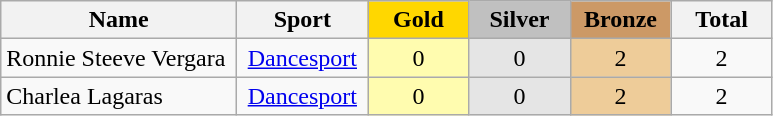<table class="wikitable" style="text-align:center;">
<tr>
<th width=150>Name</th>
<th width=80>Sport</th>
<td bgcolor=gold width=60><strong>Gold</strong></td>
<td bgcolor=silver width=60><strong>Silver</strong></td>
<td bgcolor=#cc9966 width=60><strong>Bronze</strong></td>
<th width=60>Total</th>
</tr>
<tr>
<td align=left>Ronnie Steeve Vergara</td>
<td><a href='#'>Dancesport</a></td>
<td bgcolor=#fffcaf>0</td>
<td bgcolor=#e5e5e5>0</td>
<td bgcolor=#eecc99>2</td>
<td>2</td>
</tr>
<tr>
<td align=left>Charlea Lagaras</td>
<td><a href='#'>Dancesport</a></td>
<td bgcolor=#fffcaf>0</td>
<td bgcolor=#e5e5e5>0</td>
<td bgcolor=#eecc99>2</td>
<td>2</td>
</tr>
</table>
